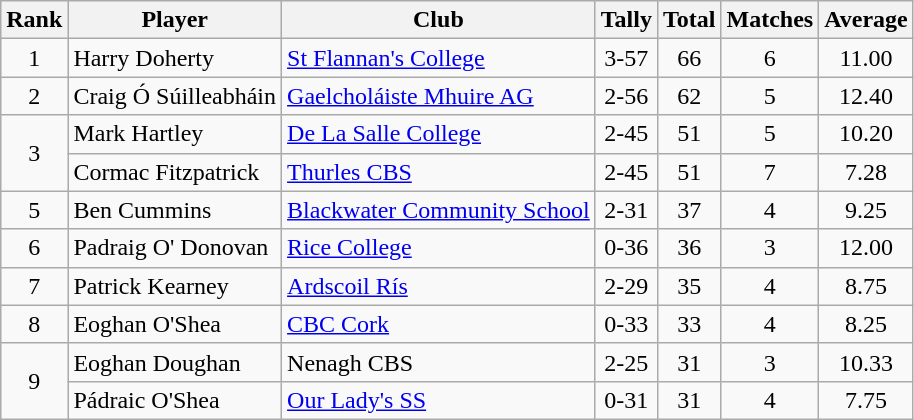<table class="wikitable">
<tr>
<th>Rank</th>
<th>Player</th>
<th>Club</th>
<th>Tally</th>
<th>Total</th>
<th>Matches</th>
<th>Average</th>
</tr>
<tr>
<td rowspan="1" style="text-align:center;">1</td>
<td>Harry Doherty</td>
<td><a href='#'>St Flannan's College</a></td>
<td align=center>3-57</td>
<td align=center>66</td>
<td align=center>6</td>
<td align=center>11.00</td>
</tr>
<tr>
<td rowspan="1" style="text-align:center;">2</td>
<td>Craig Ó Súilleabháin</td>
<td><a href='#'>Gaelcholáiste Mhuire AG</a></td>
<td align=center>2-56</td>
<td align=center>62</td>
<td align=center>5</td>
<td align=center>12.40</td>
</tr>
<tr>
<td rowspan="2" style="text-align:center;">3</td>
<td>Mark Hartley</td>
<td><a href='#'>De La Salle College</a></td>
<td align=center>2-45</td>
<td align=center>51</td>
<td align=center>5</td>
<td align=center>10.20</td>
</tr>
<tr>
<td>Cormac Fitzpatrick</td>
<td><a href='#'>Thurles CBS</a></td>
<td align=center>2-45</td>
<td align=center>51</td>
<td align=center>7</td>
<td align=center>7.28</td>
</tr>
<tr>
<td rowspan="1" style="text-align:center;">5</td>
<td>Ben Cummins</td>
<td><a href='#'>Blackwater Community School</a></td>
<td align=center>2-31</td>
<td align=center>37</td>
<td align=center>4</td>
<td align=center>9.25</td>
</tr>
<tr>
<td rowspan="1" style="text-align:center;">6</td>
<td>Padraig O' Donovan</td>
<td><a href='#'>Rice College</a></td>
<td align=center>0-36</td>
<td align=center>36</td>
<td align=center>3</td>
<td align=center>12.00</td>
</tr>
<tr>
<td rowspan="1" style="text-align:center;">7</td>
<td>Patrick Kearney</td>
<td><a href='#'>Ardscoil Rís</a></td>
<td align=center>2-29</td>
<td align=center>35</td>
<td align=center>4</td>
<td align=center>8.75</td>
</tr>
<tr>
<td rowspan="1" style="text-align:center;">8</td>
<td>Eoghan O'Shea</td>
<td><a href='#'>CBC Cork</a></td>
<td align=center>0-33</td>
<td align=center>33</td>
<td align=center>4</td>
<td align=center>8.25</td>
</tr>
<tr>
<td rowspan="2" style="text-align:center;">9</td>
<td>Eoghan Doughan</td>
<td>Nenagh CBS</td>
<td align=center>2-25</td>
<td align=center>31</td>
<td align=center>3</td>
<td align=center>10.33</td>
</tr>
<tr>
<td>Pádraic O'Shea</td>
<td><a href='#'>Our Lady's SS</a></td>
<td align=center>0-31</td>
<td align=center>31</td>
<td align=center>4</td>
<td align=center>7.75</td>
</tr>
</table>
